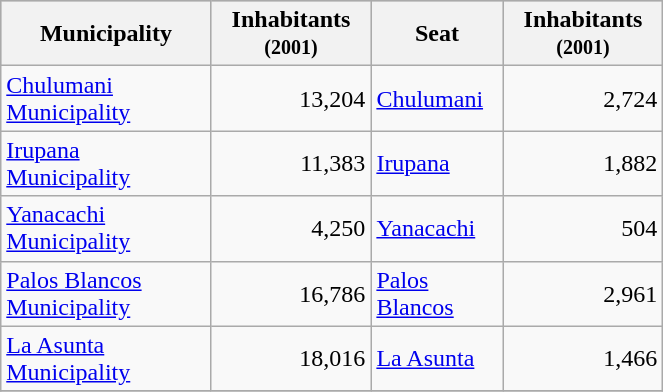<table class="wikitable" border="1" style="width:35%;" border="1">
<tr bgcolor=silver>
<th><strong>Municipality</strong></th>
<th><strong>Inhabitants <small> (2001)</small> </strong></th>
<th><strong>Seat</strong></th>
<th><strong>Inhabitants <small> (2001)</small> </strong></th>
</tr>
<tr>
<td><a href='#'>Chulumani Municipality</a></td>
<td align="right">13,204</td>
<td><a href='#'>Chulumani</a></td>
<td align="right">2,724</td>
</tr>
<tr>
<td><a href='#'>Irupana Municipality</a></td>
<td align="right">11,383</td>
<td><a href='#'>Irupana</a></td>
<td align="right">1,882</td>
</tr>
<tr>
<td><a href='#'>Yanacachi Municipality</a></td>
<td align="right">4,250</td>
<td><a href='#'>Yanacachi</a></td>
<td align="right">504</td>
</tr>
<tr>
<td><a href='#'>Palos Blancos Municipality</a></td>
<td align="right">16,786</td>
<td><a href='#'>Palos Blancos</a></td>
<td align="right">2,961</td>
</tr>
<tr>
<td><a href='#'>La Asunta Municipality</a></td>
<td align="right">18,016</td>
<td><a href='#'>La Asunta</a></td>
<td align="right">1,466</td>
</tr>
<tr>
</tr>
</table>
